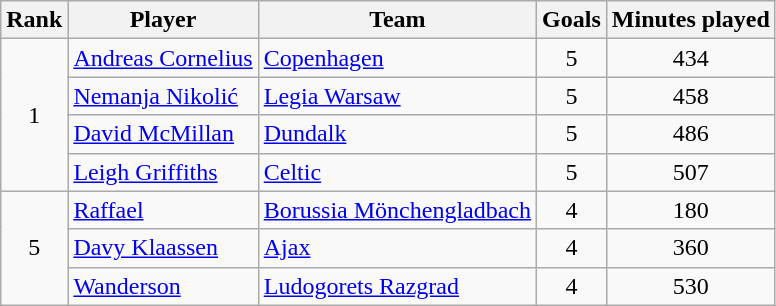<table class="wikitable" style="text-align:center">
<tr>
<th>Rank</th>
<th>Player</th>
<th>Team</th>
<th>Goals</th>
<th>Minutes played</th>
</tr>
<tr>
<td rowspan=4>1</td>
<td align=left> <a href='#'>Andreas Cornelius</a></td>
<td align=left> <a href='#'>Copenhagen</a></td>
<td>5</td>
<td>434</td>
</tr>
<tr>
<td align=left> <a href='#'>Nemanja Nikolić</a></td>
<td align=left> <a href='#'>Legia Warsaw</a></td>
<td>5</td>
<td>458</td>
</tr>
<tr>
<td align=left> <a href='#'>David McMillan</a></td>
<td align=left> <a href='#'>Dundalk</a></td>
<td>5</td>
<td>486</td>
</tr>
<tr>
<td align=left> <a href='#'>Leigh Griffiths</a></td>
<td align=left> <a href='#'>Celtic</a></td>
<td>5</td>
<td>507</td>
</tr>
<tr>
<td rowspan=3>5</td>
<td align=left> <a href='#'>Raffael</a></td>
<td align=left> <a href='#'>Borussia Mönchengladbach</a></td>
<td>4</td>
<td>180</td>
</tr>
<tr>
<td align=left> <a href='#'>Davy Klaassen</a></td>
<td align=left> <a href='#'>Ajax</a></td>
<td>4</td>
<td>360</td>
</tr>
<tr>
<td align=left> <a href='#'>Wanderson</a></td>
<td align=left> <a href='#'>Ludogorets Razgrad</a></td>
<td>4</td>
<td>530</td>
</tr>
</table>
